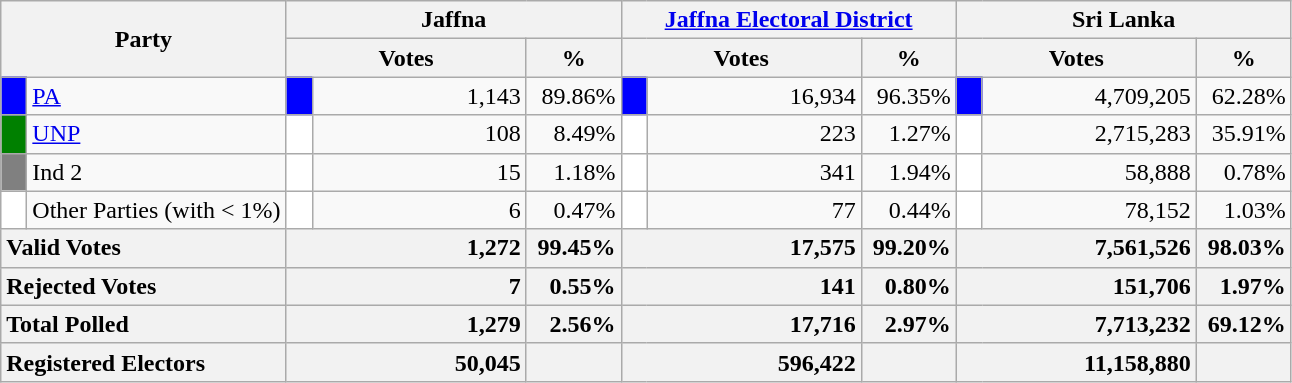<table class="wikitable">
<tr>
<th colspan="2" width="144px"rowspan="2">Party</th>
<th colspan="3" width="216px">Jaffna</th>
<th colspan="3" width="216px"><a href='#'>Jaffna Electoral District</a></th>
<th colspan="3" width="216px">Sri Lanka</th>
</tr>
<tr>
<th colspan="2" width="144px">Votes</th>
<th>%</th>
<th colspan="2" width="144px">Votes</th>
<th>%</th>
<th colspan="2" width="144px">Votes</th>
<th>%</th>
</tr>
<tr>
<td style="background-color:blue;" width="10px"></td>
<td style="text-align:left;"><a href='#'>PA</a></td>
<td style="background-color:blue;" width="10px"></td>
<td style="text-align:right;">1,143</td>
<td style="text-align:right;">89.86%</td>
<td style="background-color:blue;" width="10px"></td>
<td style="text-align:right;">16,934</td>
<td style="text-align:right;">96.35%</td>
<td style="background-color:blue;" width="10px"></td>
<td style="text-align:right;">4,709,205</td>
<td style="text-align:right;">62.28%</td>
</tr>
<tr>
<td style="background-color:green;" width="10px"></td>
<td style="text-align:left;"><a href='#'>UNP</a></td>
<td style="background-color:white;" width="10px"></td>
<td style="text-align:right;">108</td>
<td style="text-align:right;">8.49%</td>
<td style="background-color:white;" width="10px"></td>
<td style="text-align:right;">223</td>
<td style="text-align:right;">1.27%</td>
<td style="background-color:white;" width="10px"></td>
<td style="text-align:right;">2,715,283</td>
<td style="text-align:right;">35.91%</td>
</tr>
<tr>
<td style="background-color:grey;" width="10px"></td>
<td style="text-align:left;">Ind 2</td>
<td style="background-color:white;" width="10px"></td>
<td style="text-align:right;">15</td>
<td style="text-align:right;">1.18%</td>
<td style="background-color:white;" width="10px"></td>
<td style="text-align:right;">341</td>
<td style="text-align:right;">1.94%</td>
<td style="background-color:white;" width="10px"></td>
<td style="text-align:right;">58,888</td>
<td style="text-align:right;">0.78%</td>
</tr>
<tr>
<td style="background-color:white;" width="10px"></td>
<td style="text-align:left;">Other Parties (with < 1%)</td>
<td style="background-color:white;" width="10px"></td>
<td style="text-align:right;">6</td>
<td style="text-align:right;">0.47%</td>
<td style="background-color:white;" width="10px"></td>
<td style="text-align:right;">77</td>
<td style="text-align:right;">0.44%</td>
<td style="background-color:white;" width="10px"></td>
<td style="text-align:right;">78,152</td>
<td style="text-align:right;">1.03%</td>
</tr>
<tr>
<th colspan="2" width="144px"style="text-align:left;">Valid Votes</th>
<th style="text-align:right;"colspan="2" width="144px">1,272</th>
<th style="text-align:right;">99.45%</th>
<th style="text-align:right;"colspan="2" width="144px">17,575</th>
<th style="text-align:right;">99.20%</th>
<th style="text-align:right;"colspan="2" width="144px">7,561,526</th>
<th style="text-align:right;">98.03%</th>
</tr>
<tr>
<th colspan="2" width="144px"style="text-align:left;">Rejected Votes</th>
<th style="text-align:right;"colspan="2" width="144px">7</th>
<th style="text-align:right;">0.55%</th>
<th style="text-align:right;"colspan="2" width="144px">141</th>
<th style="text-align:right;">0.80%</th>
<th style="text-align:right;"colspan="2" width="144px">151,706</th>
<th style="text-align:right;">1.97%</th>
</tr>
<tr>
<th colspan="2" width="144px"style="text-align:left;">Total Polled</th>
<th style="text-align:right;"colspan="2" width="144px">1,279</th>
<th style="text-align:right;">2.56%</th>
<th style="text-align:right;"colspan="2" width="144px">17,716</th>
<th style="text-align:right;">2.97%</th>
<th style="text-align:right;"colspan="2" width="144px">7,713,232</th>
<th style="text-align:right;">69.12%</th>
</tr>
<tr>
<th colspan="2" width="144px"style="text-align:left;">Registered Electors</th>
<th style="text-align:right;"colspan="2" width="144px">50,045</th>
<th></th>
<th style="text-align:right;"colspan="2" width="144px">596,422</th>
<th></th>
<th style="text-align:right;"colspan="2" width="144px">11,158,880</th>
<th></th>
</tr>
</table>
